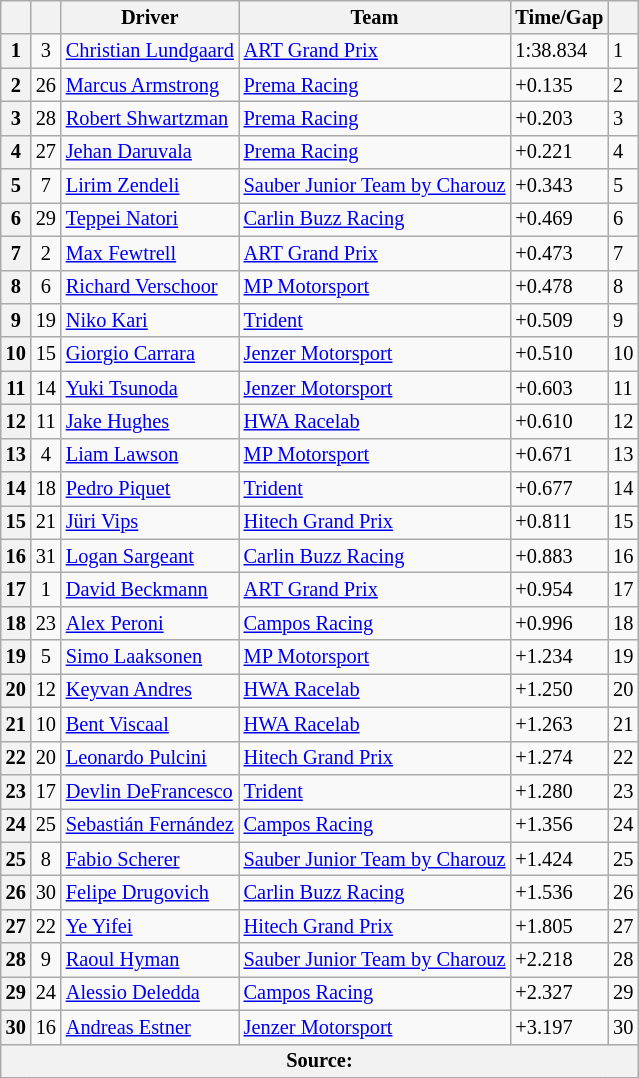<table class="wikitable" style="font-size:85%">
<tr>
<th></th>
<th></th>
<th>Driver</th>
<th>Team</th>
<th>Time/Gap</th>
<th></th>
</tr>
<tr>
<th>1</th>
<td align="center">3</td>
<td> <a href='#'>Christian Lundgaard</a></td>
<td><a href='#'>ART Grand Prix</a></td>
<td>1:38.834</td>
<td>1</td>
</tr>
<tr>
<th>2</th>
<td align="center">26</td>
<td> <a href='#'>Marcus Armstrong</a></td>
<td><a href='#'>Prema Racing</a></td>
<td>+0.135</td>
<td>2</td>
</tr>
<tr>
<th>3</th>
<td align="center">28</td>
<td> <a href='#'>Robert Shwartzman</a></td>
<td><a href='#'>Prema Racing</a></td>
<td>+0.203</td>
<td>3</td>
</tr>
<tr>
<th>4</th>
<td align="center">27</td>
<td> <a href='#'>Jehan Daruvala</a></td>
<td><a href='#'>Prema Racing</a></td>
<td>+0.221</td>
<td>4</td>
</tr>
<tr>
<th>5</th>
<td align="center">7</td>
<td> <a href='#'>Lirim Zendeli</a></td>
<td><a href='#'>Sauber Junior Team by Charouz</a></td>
<td>+0.343</td>
<td>5</td>
</tr>
<tr>
<th>6</th>
<td align="center">29</td>
<td> <a href='#'>Teppei Natori</a></td>
<td><a href='#'>Carlin Buzz Racing</a></td>
<td>+0.469</td>
<td>6</td>
</tr>
<tr>
<th>7</th>
<td align="center">2</td>
<td> <a href='#'>Max Fewtrell</a></td>
<td><a href='#'>ART Grand Prix</a></td>
<td>+0.473</td>
<td>7</td>
</tr>
<tr>
<th>8</th>
<td align="center">6</td>
<td> <a href='#'>Richard Verschoor</a></td>
<td><a href='#'>MP Motorsport</a></td>
<td>+0.478</td>
<td>8</td>
</tr>
<tr>
<th>9</th>
<td align="center">19</td>
<td> <a href='#'>Niko Kari</a></td>
<td><a href='#'>Trident</a></td>
<td>+0.509</td>
<td>9</td>
</tr>
<tr>
<th>10</th>
<td align="center">15</td>
<td> <a href='#'>Giorgio Carrara</a></td>
<td><a href='#'>Jenzer Motorsport</a></td>
<td>+0.510</td>
<td>10</td>
</tr>
<tr>
<th>11</th>
<td align="center">14</td>
<td> <a href='#'>Yuki Tsunoda</a></td>
<td><a href='#'>Jenzer Motorsport</a></td>
<td>+0.603</td>
<td>11</td>
</tr>
<tr>
<th>12</th>
<td align="center">11</td>
<td> <a href='#'>Jake Hughes</a></td>
<td><a href='#'>HWA Racelab</a></td>
<td>+0.610</td>
<td>12</td>
</tr>
<tr>
<th>13</th>
<td align="center">4</td>
<td> <a href='#'>Liam Lawson</a></td>
<td><a href='#'>MP Motorsport</a></td>
<td>+0.671</td>
<td>13</td>
</tr>
<tr>
<th>14</th>
<td align="center">18</td>
<td> <a href='#'>Pedro Piquet</a></td>
<td><a href='#'>Trident</a></td>
<td>+0.677</td>
<td>14</td>
</tr>
<tr>
<th>15</th>
<td align="center">21</td>
<td> <a href='#'>Jüri Vips</a></td>
<td><a href='#'>Hitech Grand Prix</a></td>
<td>+0.811</td>
<td>15</td>
</tr>
<tr>
<th>16</th>
<td align="center">31</td>
<td> <a href='#'>Logan Sargeant</a></td>
<td><a href='#'>Carlin Buzz Racing</a></td>
<td>+0.883</td>
<td>16</td>
</tr>
<tr>
<th>17</th>
<td align="center">1</td>
<td> <a href='#'>David Beckmann</a></td>
<td><a href='#'>ART Grand Prix</a></td>
<td>+0.954</td>
<td>17</td>
</tr>
<tr>
<th>18</th>
<td align="center">23</td>
<td> <a href='#'>Alex Peroni</a></td>
<td><a href='#'>Campos Racing</a></td>
<td>+0.996</td>
<td>18</td>
</tr>
<tr>
<th>19</th>
<td align="center">5</td>
<td> <a href='#'>Simo Laaksonen</a></td>
<td><a href='#'>MP Motorsport</a></td>
<td>+1.234</td>
<td>19</td>
</tr>
<tr>
<th>20</th>
<td align="center">12</td>
<td> <a href='#'>Keyvan Andres</a></td>
<td><a href='#'>HWA Racelab</a></td>
<td>+1.250</td>
<td>20</td>
</tr>
<tr>
<th>21</th>
<td align="center">10</td>
<td> <a href='#'>Bent Viscaal</a></td>
<td><a href='#'>HWA Racelab</a></td>
<td>+1.263</td>
<td>21</td>
</tr>
<tr>
<th>22</th>
<td align="center">20</td>
<td> <a href='#'>Leonardo Pulcini</a></td>
<td><a href='#'>Hitech Grand Prix</a></td>
<td>+1.274</td>
<td>22</td>
</tr>
<tr>
<th>23</th>
<td align="center">17</td>
<td> <a href='#'>Devlin DeFrancesco</a></td>
<td><a href='#'>Trident</a></td>
<td>+1.280</td>
<td>23</td>
</tr>
<tr>
<th>24</th>
<td align="center">25</td>
<td> <a href='#'>Sebastián Fernández</a></td>
<td><a href='#'>Campos Racing</a></td>
<td>+1.356</td>
<td>24</td>
</tr>
<tr>
<th>25</th>
<td align="center">8</td>
<td> <a href='#'>Fabio Scherer</a></td>
<td><a href='#'>Sauber Junior Team by Charouz</a></td>
<td>+1.424</td>
<td>25</td>
</tr>
<tr>
<th>26</th>
<td align="center">30</td>
<td> <a href='#'>Felipe Drugovich</a></td>
<td><a href='#'>Carlin Buzz Racing</a></td>
<td>+1.536</td>
<td>26</td>
</tr>
<tr>
<th>27</th>
<td align="center">22</td>
<td> <a href='#'>Ye Yifei</a></td>
<td><a href='#'>Hitech Grand Prix</a></td>
<td>+1.805</td>
<td>27</td>
</tr>
<tr>
<th>28</th>
<td align="center">9</td>
<td> <a href='#'>Raoul Hyman</a></td>
<td><a href='#'>Sauber Junior Team by Charouz</a></td>
<td>+2.218</td>
<td>28</td>
</tr>
<tr>
<th>29</th>
<td align="center">24</td>
<td> <a href='#'>Alessio Deledda</a></td>
<td><a href='#'>Campos Racing</a></td>
<td>+2.327</td>
<td>29</td>
</tr>
<tr>
<th>30</th>
<td align="center">16</td>
<td> <a href='#'>Andreas Estner</a></td>
<td><a href='#'>Jenzer Motorsport</a></td>
<td>+3.197</td>
<td>30</td>
</tr>
<tr>
<th colspan="6">Source:</th>
</tr>
</table>
